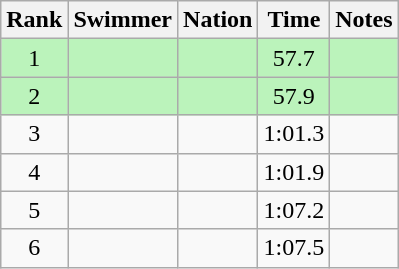<table class="wikitable sortable" style="text-align:center">
<tr>
<th>Rank</th>
<th>Swimmer</th>
<th>Nation</th>
<th>Time</th>
<th>Notes</th>
</tr>
<tr bgcolor=bbf3bb>
<td>1</td>
<td align=left></td>
<td align=left></td>
<td data-sort-value=0:57.8>57.7</td>
<td></td>
</tr>
<tr bgcolor=bbf3bb>
<td>2</td>
<td align=left></td>
<td align=left></td>
<td data-sort-value=0:57.9>57.9</td>
<td></td>
</tr>
<tr>
<td>3</td>
<td align=left></td>
<td align=left></td>
<td>1:01.3</td>
<td></td>
</tr>
<tr>
<td>4</td>
<td align=left></td>
<td align=left></td>
<td>1:01.9</td>
<td></td>
</tr>
<tr>
<td>5</td>
<td align=left></td>
<td align=left></td>
<td>1:07.2</td>
<td></td>
</tr>
<tr>
<td>6</td>
<td align=left></td>
<td align=left></td>
<td>1:07.5</td>
<td></td>
</tr>
</table>
